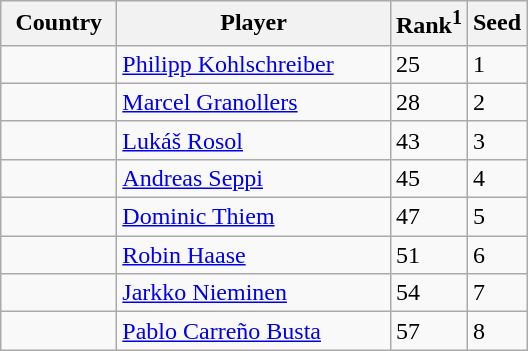<table class="sortable wikitable">
<tr>
<th width="70">Country</th>
<th width="175">Player</th>
<th>Rank<sup>1</sup></th>
<th>Seed</th>
</tr>
<tr>
<td></td>
<td><a href='#'>Philipp Kohlschreiber</a></td>
<td>25</td>
<td>1</td>
</tr>
<tr>
<td></td>
<td><a href='#'>Marcel Granollers</a></td>
<td>28</td>
<td>2</td>
</tr>
<tr>
<td></td>
<td><a href='#'>Lukáš Rosol</a></td>
<td>43</td>
<td>3</td>
</tr>
<tr>
<td></td>
<td><a href='#'>Andreas Seppi</a></td>
<td>45</td>
<td>4</td>
</tr>
<tr>
<td></td>
<td><a href='#'>Dominic Thiem</a></td>
<td>47</td>
<td>5</td>
</tr>
<tr>
<td></td>
<td><a href='#'>Robin Haase</a></td>
<td>51</td>
<td>6</td>
</tr>
<tr>
<td></td>
<td><a href='#'>Jarkko Nieminen</a></td>
<td>54</td>
<td>7</td>
</tr>
<tr>
<td></td>
<td><a href='#'>Pablo Carreño Busta</a></td>
<td>57</td>
<td>8</td>
</tr>
</table>
